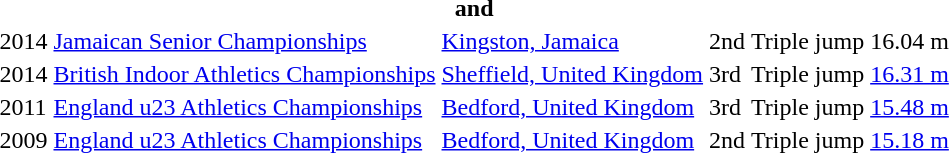<table>
<tr>
<th colspan="6"> and </th>
</tr>
<tr>
<td>2014</td>
<td><a href='#'>Jamaican Senior Championships</a></td>
<td><a href='#'>Kingston, Jamaica</a></td>
<td>2nd</td>
<td>Triple jump</td>
<td>16.04 m</td>
</tr>
<tr>
<td>2014</td>
<td><a href='#'>British Indoor Athletics Championships</a></td>
<td><a href='#'>Sheffield, United Kingdom</a></td>
<td>3rd</td>
<td>Triple jump</td>
<td><a href='#'>16.31 m</a></td>
</tr>
<tr>
<td>2011</td>
<td><a href='#'>England u23 Athletics Championships</a></td>
<td><a href='#'>Bedford, United Kingdom</a></td>
<td>3rd</td>
<td>Triple jump</td>
<td><a href='#'>15.48 m</a></td>
</tr>
<tr>
<td>2009</td>
<td><a href='#'>England u23 Athletics Championships</a></td>
<td><a href='#'>Bedford, United Kingdom</a></td>
<td>2nd</td>
<td>Triple jump</td>
<td><a href='#'>15.18 m</a></td>
</tr>
</table>
